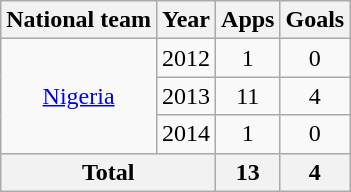<table class="wikitable" style="text-align:center">
<tr>
<th>National team</th>
<th>Year</th>
<th>Apps</th>
<th>Goals</th>
</tr>
<tr>
<td rowspan="3"><a href='#'>Nigeria</a></td>
<td>2012</td>
<td>1</td>
<td>0</td>
</tr>
<tr>
<td>2013</td>
<td>11</td>
<td>4</td>
</tr>
<tr>
<td>2014</td>
<td>1</td>
<td>0</td>
</tr>
<tr>
<th colspan="2">Total</th>
<th>13</th>
<th>4</th>
</tr>
</table>
